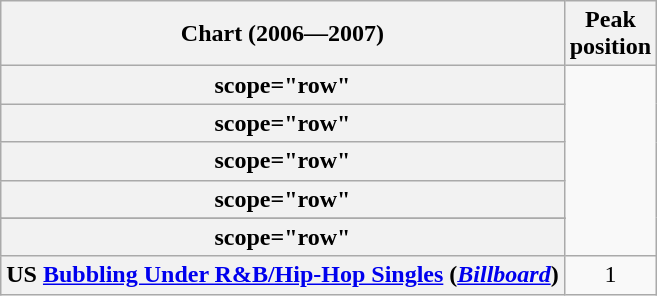<table class="wikitable sortable plainrowheaders" style="text-align:center">
<tr>
<th>Chart (2006—2007)</th>
<th>Peak<br>position</th>
</tr>
<tr>
<th>scope="row"</th>
</tr>
<tr>
<th>scope="row"</th>
</tr>
<tr>
<th>scope="row"</th>
</tr>
<tr>
<th>scope="row"</th>
</tr>
<tr>
</tr>
<tr>
</tr>
<tr>
</tr>
<tr>
<th>scope="row"</th>
</tr>
<tr>
<th scope="row">US <a href='#'>Bubbling Under R&B/Hip-Hop Singles</a> (<a href='#'><em>Billboard</em></a>)</th>
<td style="text-align:center;">1</td>
</tr>
</table>
